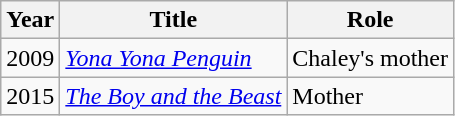<table class="wikitable">
<tr>
<th>Year</th>
<th>Title</th>
<th>Role</th>
</tr>
<tr>
<td>2009</td>
<td><em><a href='#'>Yona Yona Penguin</a></em></td>
<td>Chaley's mother</td>
</tr>
<tr>
<td>2015</td>
<td><em><a href='#'>The Boy and the Beast</a></em></td>
<td>Mother</td>
</tr>
</table>
